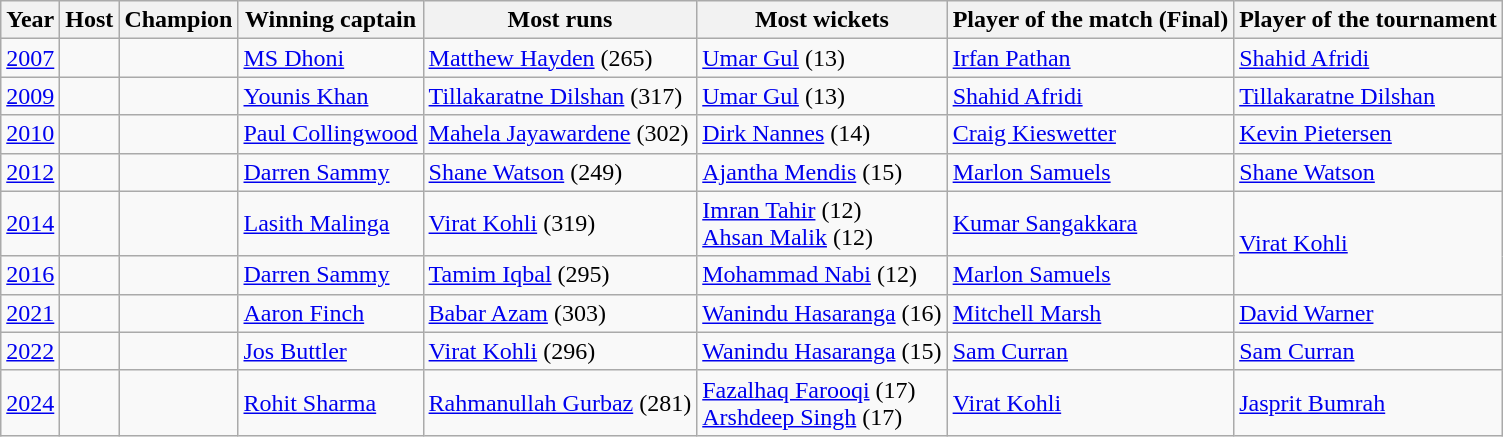<table class="wikitable sortable">
<tr>
<th>Year</th>
<th>Host</th>
<th>Champion</th>
<th>Winning captain</th>
<th>Most runs</th>
<th>Most wickets</th>
<th>Player of the match (Final)</th>
<th>Player of the tournament</th>
</tr>
<tr>
<td><a href='#'>2007</a></td>
<td></td>
<td></td>
<td> <a href='#'>MS Dhoni</a></td>
<td> <a href='#'>Matthew Hayden</a> (265)</td>
<td> <a href='#'>Umar Gul</a> (13)</td>
<td> <a href='#'>Irfan Pathan</a></td>
<td> <a href='#'>Shahid Afridi</a></td>
</tr>
<tr>
<td><a href='#'>2009</a></td>
<td></td>
<td></td>
<td> <a href='#'>Younis Khan</a></td>
<td> <a href='#'>Tillakaratne Dilshan</a> (317)</td>
<td> <a href='#'>Umar Gul</a> (13)</td>
<td> <a href='#'>Shahid Afridi</a></td>
<td> <a href='#'>Tillakaratne Dilshan</a></td>
</tr>
<tr>
<td><a href='#'>2010</a></td>
<td></td>
<td></td>
<td> <a href='#'>Paul Collingwood</a></td>
<td> <a href='#'>Mahela Jayawardene</a> (302)</td>
<td> <a href='#'>Dirk Nannes</a> (14)</td>
<td> <a href='#'>Craig Kieswetter</a></td>
<td> <a href='#'>Kevin Pietersen</a></td>
</tr>
<tr>
<td><a href='#'>2012</a></td>
<td></td>
<td></td>
<td> <a href='#'>Darren Sammy</a></td>
<td> <a href='#'>Shane Watson</a> (249)</td>
<td> <a href='#'>Ajantha Mendis</a> (15)</td>
<td> <a href='#'>Marlon Samuels</a></td>
<td> <a href='#'>Shane Watson</a></td>
</tr>
<tr>
<td><a href='#'>2014</a></td>
<td></td>
<td></td>
<td> <a href='#'>Lasith Malinga</a></td>
<td> <a href='#'>Virat Kohli</a> (319)</td>
<td> <a href='#'>Imran Tahir</a> (12)<br> <a href='#'>Ahsan Malik</a> (12)</td>
<td> <a href='#'>Kumar Sangakkara</a></td>
<td rowspan=2> <a href='#'>Virat Kohli</a></td>
</tr>
<tr>
<td><a href='#'>2016</a></td>
<td></td>
<td></td>
<td> <a href='#'>Darren Sammy</a></td>
<td> <a href='#'>Tamim Iqbal</a> (295)</td>
<td> <a href='#'>Mohammad Nabi</a> (12)</td>
<td> <a href='#'>Marlon Samuels</a></td>
</tr>
<tr>
<td><a href='#'>2021</a></td>
<td><br></td>
<td></td>
<td> <a href='#'>Aaron Finch</a></td>
<td> <a href='#'>Babar Azam</a> (303)</td>
<td> <a href='#'>Wanindu Hasaranga</a> (16)</td>
<td> <a href='#'>Mitchell Marsh</a></td>
<td> <a href='#'>David Warner</a></td>
</tr>
<tr>
<td><a href='#'>2022</a></td>
<td></td>
<td></td>
<td> <a href='#'>Jos Buttler</a></td>
<td> <a href='#'>Virat Kohli</a> (296)</td>
<td> <a href='#'>Wanindu Hasaranga</a> (15)</td>
<td> <a href='#'>Sam Curran</a></td>
<td> <a href='#'>Sam Curran</a></td>
</tr>
<tr>
<td><a href='#'>2024</a></td>
<td><br></td>
<td></td>
<td> <a href='#'>Rohit Sharma</a></td>
<td> <a href='#'>Rahmanullah Gurbaz</a> (281)</td>
<td> <a href='#'>Fazalhaq Farooqi</a> (17) <br>  <a href='#'>Arshdeep Singh</a> (17)</td>
<td> <a href='#'>Virat Kohli</a></td>
<td> <a href='#'>Jasprit Bumrah</a></td>
</tr>
</table>
